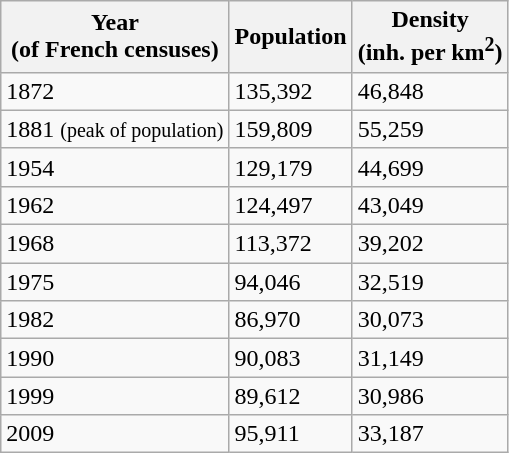<table class="wikitable">
<tr>
<th>Year<br>(of French censuses)</th>
<th>Population</th>
<th>Density<br>(inh. per km<sup>2</sup>)</th>
</tr>
<tr>
<td>1872</td>
<td>135,392</td>
<td>46,848</td>
</tr>
<tr>
<td>1881 <small>(peak of population)</small></td>
<td>159,809</td>
<td>55,259</td>
</tr>
<tr>
<td>1954</td>
<td>129,179</td>
<td>44,699</td>
</tr>
<tr>
<td>1962</td>
<td>124,497</td>
<td>43,049</td>
</tr>
<tr>
<td>1968</td>
<td>113,372</td>
<td>39,202</td>
</tr>
<tr>
<td>1975</td>
<td>94,046</td>
<td>32,519</td>
</tr>
<tr>
<td>1982</td>
<td>86,970</td>
<td>30,073</td>
</tr>
<tr>
<td>1990</td>
<td>90,083</td>
<td>31,149</td>
</tr>
<tr>
<td>1999</td>
<td>89,612</td>
<td>30,986</td>
</tr>
<tr>
<td>2009</td>
<td>95,911</td>
<td>33,187</td>
</tr>
</table>
